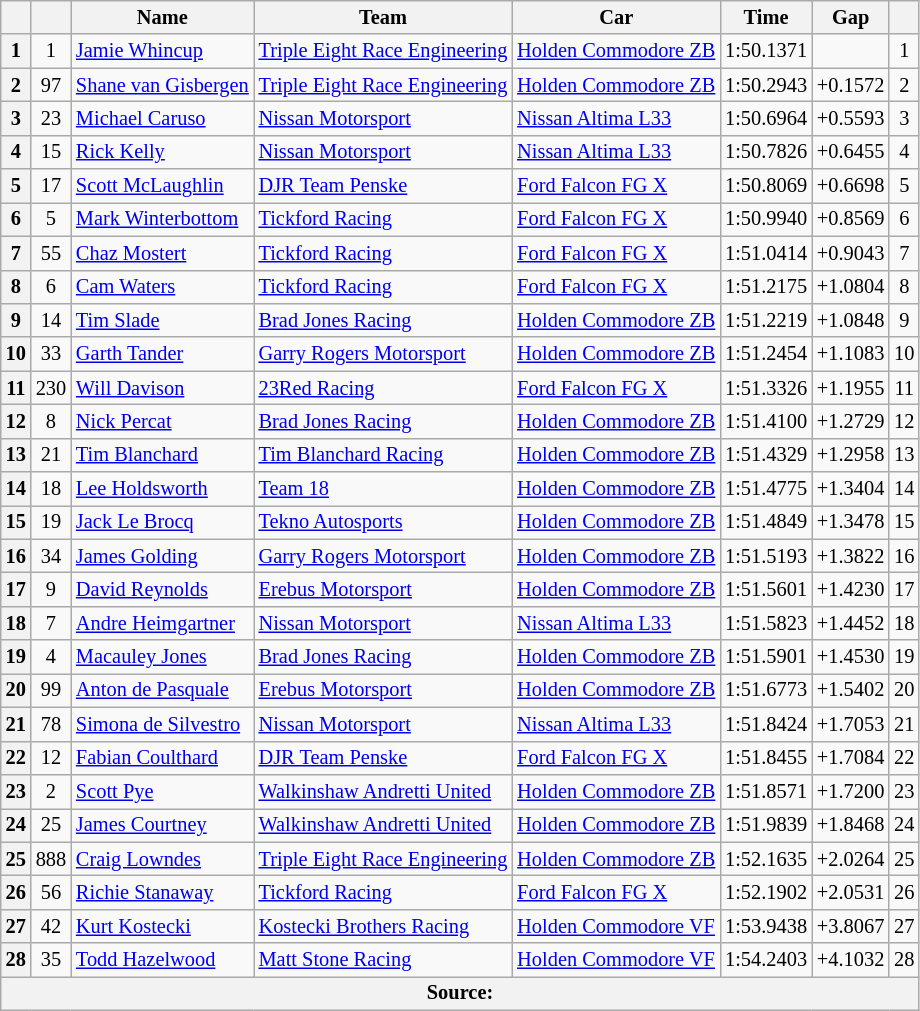<table class="wikitable" style="font-size: 85%">
<tr>
<th></th>
<th></th>
<th>Name</th>
<th>Team</th>
<th>Car</th>
<th>Time</th>
<th>Gap</th>
<th></th>
</tr>
<tr>
<th>1</th>
<td align="center">1</td>
<td> <a href='#'>Jamie Whincup</a></td>
<td><a href='#'>Triple Eight Race Engineering</a></td>
<td><a href='#'>Holden Commodore ZB</a></td>
<td>1:50.1371</td>
<td></td>
<td align="center">1</td>
</tr>
<tr>
<th>2</th>
<td align="center">97</td>
<td> <a href='#'>Shane van Gisbergen</a></td>
<td><a href='#'>Triple Eight Race Engineering</a></td>
<td><a href='#'>Holden Commodore ZB</a></td>
<td>1:50.2943</td>
<td>+0.1572</td>
<td align="center">2</td>
</tr>
<tr>
<th>3</th>
<td align="center">23</td>
<td> <a href='#'>Michael Caruso</a></td>
<td><a href='#'>Nissan Motorsport</a></td>
<td><a href='#'>Nissan Altima L33</a></td>
<td>1:50.6964</td>
<td>+0.5593</td>
<td align="center">3</td>
</tr>
<tr>
<th>4</th>
<td align="center">15</td>
<td> <a href='#'>Rick Kelly</a></td>
<td><a href='#'>Nissan Motorsport</a></td>
<td><a href='#'>Nissan Altima L33</a></td>
<td>1:50.7826</td>
<td>+0.6455</td>
<td align="center">4</td>
</tr>
<tr>
<th>5</th>
<td align="center">17</td>
<td> <a href='#'>Scott McLaughlin</a></td>
<td><a href='#'>DJR Team Penske</a></td>
<td><a href='#'>Ford Falcon FG X</a></td>
<td>1:50.8069</td>
<td>+0.6698</td>
<td align="center">5</td>
</tr>
<tr>
<th>6</th>
<td align="center">5</td>
<td> <a href='#'>Mark Winterbottom</a></td>
<td><a href='#'>Tickford Racing</a></td>
<td><a href='#'>Ford Falcon FG X</a></td>
<td>1:50.9940</td>
<td>+0.8569</td>
<td align="center">6</td>
</tr>
<tr>
<th>7</th>
<td align="center">55</td>
<td> <a href='#'>Chaz Mostert</a></td>
<td><a href='#'>Tickford Racing</a></td>
<td><a href='#'>Ford Falcon FG X</a></td>
<td>1:51.0414</td>
<td>+0.9043</td>
<td align="center">7</td>
</tr>
<tr>
<th>8</th>
<td align="center">6</td>
<td> <a href='#'>Cam Waters</a></td>
<td><a href='#'>Tickford Racing</a></td>
<td><a href='#'>Ford Falcon FG X</a></td>
<td>1:51.2175</td>
<td>+1.0804</td>
<td align="center">8</td>
</tr>
<tr>
<th>9</th>
<td align="center">14</td>
<td> <a href='#'>Tim Slade</a></td>
<td><a href='#'>Brad Jones Racing</a></td>
<td><a href='#'>Holden Commodore ZB</a></td>
<td>1:51.2219</td>
<td>+1.0848</td>
<td align="center">9</td>
</tr>
<tr>
<th>10</th>
<td align="center">33</td>
<td> <a href='#'>Garth Tander</a></td>
<td><a href='#'>Garry Rogers Motorsport</a></td>
<td><a href='#'>Holden Commodore ZB</a></td>
<td>1:51.2454</td>
<td>+1.1083</td>
<td align="center">10</td>
</tr>
<tr>
<th>11</th>
<td align="center">230</td>
<td> <a href='#'>Will Davison</a></td>
<td><a href='#'>23Red Racing</a></td>
<td><a href='#'>Ford Falcon FG X</a></td>
<td>1:51.3326</td>
<td>+1.1955</td>
<td align="center">11</td>
</tr>
<tr>
<th>12</th>
<td align="center">8</td>
<td> <a href='#'>Nick Percat</a></td>
<td><a href='#'>Brad Jones Racing</a></td>
<td><a href='#'>Holden Commodore ZB</a></td>
<td>1:51.4100</td>
<td>+1.2729</td>
<td align="center">12</td>
</tr>
<tr>
<th>13</th>
<td align="center">21</td>
<td> <a href='#'>Tim Blanchard</a></td>
<td><a href='#'>Tim Blanchard Racing</a></td>
<td><a href='#'>Holden Commodore ZB</a></td>
<td>1:51.4329</td>
<td>+1.2958</td>
<td align="center">13</td>
</tr>
<tr>
<th>14</th>
<td align="center">18</td>
<td> <a href='#'>Lee Holdsworth</a></td>
<td><a href='#'>Team 18</a></td>
<td><a href='#'>Holden Commodore ZB</a></td>
<td>1:51.4775</td>
<td>+1.3404</td>
<td align="center">14</td>
</tr>
<tr>
<th>15</th>
<td align="center">19</td>
<td> <a href='#'>Jack Le Brocq</a></td>
<td><a href='#'>Tekno Autosports</a></td>
<td><a href='#'>Holden Commodore ZB</a></td>
<td>1:51.4849</td>
<td>+1.3478</td>
<td align="center">15</td>
</tr>
<tr>
<th>16</th>
<td align="center">34</td>
<td> <a href='#'>James Golding</a></td>
<td><a href='#'>Garry Rogers Motorsport</a></td>
<td><a href='#'>Holden Commodore ZB</a></td>
<td>1:51.5193</td>
<td>+1.3822</td>
<td align="center">16</td>
</tr>
<tr>
<th>17</th>
<td align="center">9</td>
<td> <a href='#'>David Reynolds</a></td>
<td><a href='#'>Erebus Motorsport</a></td>
<td><a href='#'>Holden Commodore ZB</a></td>
<td>1:51.5601</td>
<td>+1.4230</td>
<td align="center">17</td>
</tr>
<tr>
<th>18</th>
<td align="center">7</td>
<td> <a href='#'>Andre Heimgartner</a></td>
<td><a href='#'>Nissan Motorsport</a></td>
<td><a href='#'>Nissan Altima L33</a></td>
<td>1:51.5823</td>
<td>+1.4452</td>
<td align="center">18</td>
</tr>
<tr>
<th>19</th>
<td align="center">4</td>
<td> <a href='#'>Macauley Jones</a></td>
<td><a href='#'>Brad Jones Racing</a></td>
<td><a href='#'>Holden Commodore ZB</a></td>
<td>1:51.5901</td>
<td>+1.4530</td>
<td align="center">19</td>
</tr>
<tr>
<th>20</th>
<td align="center">99</td>
<td> <a href='#'>Anton de Pasquale</a></td>
<td><a href='#'>Erebus Motorsport</a></td>
<td><a href='#'>Holden Commodore ZB</a></td>
<td>1:51.6773</td>
<td>+1.5402</td>
<td align="center">20</td>
</tr>
<tr>
<th>21</th>
<td align="center">78</td>
<td> <a href='#'>Simona de Silvestro</a></td>
<td><a href='#'>Nissan Motorsport</a></td>
<td><a href='#'>Nissan Altima L33</a></td>
<td>1:51.8424</td>
<td>+1.7053</td>
<td align="center">21</td>
</tr>
<tr>
<th>22</th>
<td align="center">12</td>
<td> <a href='#'>Fabian Coulthard</a></td>
<td><a href='#'>DJR Team Penske</a></td>
<td><a href='#'>Ford Falcon FG X</a></td>
<td>1:51.8455</td>
<td>+1.7084</td>
<td align="center">22</td>
</tr>
<tr>
<th>23</th>
<td align="center">2</td>
<td> <a href='#'>Scott Pye</a></td>
<td><a href='#'>Walkinshaw Andretti United</a></td>
<td><a href='#'>Holden Commodore ZB</a></td>
<td>1:51.8571</td>
<td>+1.7200</td>
<td align="center">23</td>
</tr>
<tr>
<th>24</th>
<td align="center">25</td>
<td> <a href='#'>James Courtney</a></td>
<td><a href='#'>Walkinshaw Andretti United</a></td>
<td><a href='#'>Holden Commodore ZB</a></td>
<td>1:51.9839</td>
<td>+1.8468</td>
<td align="center">24</td>
</tr>
<tr>
<th>25</th>
<td align="center">888</td>
<td> <a href='#'>Craig Lowndes</a></td>
<td><a href='#'>Triple Eight Race Engineering</a></td>
<td><a href='#'>Holden Commodore ZB</a></td>
<td>1:52.1635</td>
<td>+2.0264</td>
<td align="center">25</td>
</tr>
<tr>
<th>26</th>
<td align="center">56</td>
<td> <a href='#'>Richie Stanaway</a></td>
<td><a href='#'>Tickford Racing</a></td>
<td><a href='#'>Ford Falcon FG X</a></td>
<td>1:52.1902</td>
<td>+2.0531</td>
<td align="center">26</td>
</tr>
<tr>
<th>27</th>
<td align="center">42</td>
<td> <a href='#'>Kurt Kostecki</a></td>
<td><a href='#'>Kostecki Brothers Racing</a></td>
<td><a href='#'>Holden Commodore VF</a></td>
<td>1:53.9438</td>
<td>+3.8067</td>
<td align="center">27</td>
</tr>
<tr>
<th>28</th>
<td align="center">35</td>
<td> <a href='#'>Todd Hazelwood</a></td>
<td><a href='#'>Matt Stone Racing</a></td>
<td><a href='#'>Holden Commodore VF</a></td>
<td>1:54.2403</td>
<td>+4.1032</td>
<td align="center">28</td>
</tr>
<tr>
<th colspan="8">Source:</th>
</tr>
</table>
